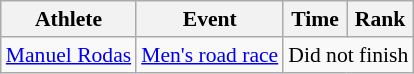<table class=wikitable style=font-size:90%;text-align:center>
<tr>
<th>Athlete</th>
<th>Event</th>
<th>Time</th>
<th>Rank</th>
</tr>
<tr>
<td align=left><a href='#'>Manuel Rodas</a></td>
<td align=left><a href='#'>Men's road race</a></td>
<td colspan=2>Did not finish</td>
</tr>
</table>
